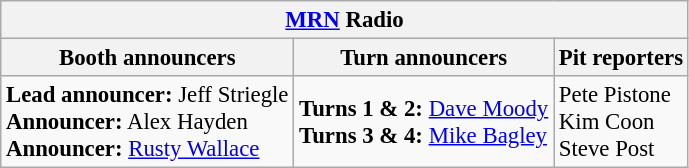<table class="wikitable" style="font-size: 95%">
<tr>
<th colspan="3"><a href='#'>MRN</a> Radio</th>
</tr>
<tr>
<th>Booth announcers</th>
<th>Turn announcers</th>
<th>Pit reporters</th>
</tr>
<tr>
<td><strong>Lead announcer:</strong> Jeff Striegle<br><strong>Announcer:</strong> Alex Hayden<br><strong>Announcer:</strong> <a href='#'>Rusty Wallace</a></td>
<td><strong>Turns 1 & 2:</strong> <a href='#'>Dave Moody</a><br><strong>Turns 3 & 4:</strong> <a href='#'>Mike Bagley</a></td>
<td>Pete Pistone<br>Kim Coon<br>Steve Post</td>
</tr>
</table>
